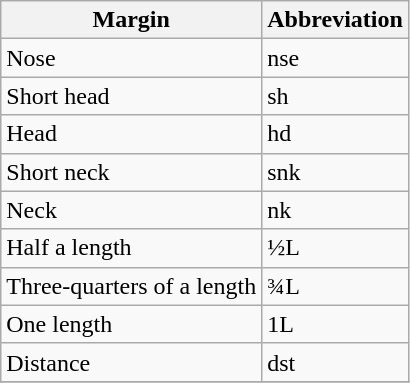<table class="wikitable sortable">
<tr>
<th>Margin</th>
<th>Abbreviation</th>
</tr>
<tr>
<td>Nose</td>
<td>nse</td>
</tr>
<tr>
<td>Short head</td>
<td>sh</td>
</tr>
<tr>
<td>Head</td>
<td>hd</td>
</tr>
<tr>
<td>Short neck</td>
<td>snk</td>
</tr>
<tr>
<td>Neck</td>
<td>nk</td>
</tr>
<tr>
<td>Half a length</td>
<td>½L</td>
</tr>
<tr>
<td>Three-quarters of a length</td>
<td>¾L</td>
</tr>
<tr>
<td>One length</td>
<td>1L</td>
</tr>
<tr>
<td>Distance</td>
<td>dst</td>
</tr>
<tr>
</tr>
</table>
